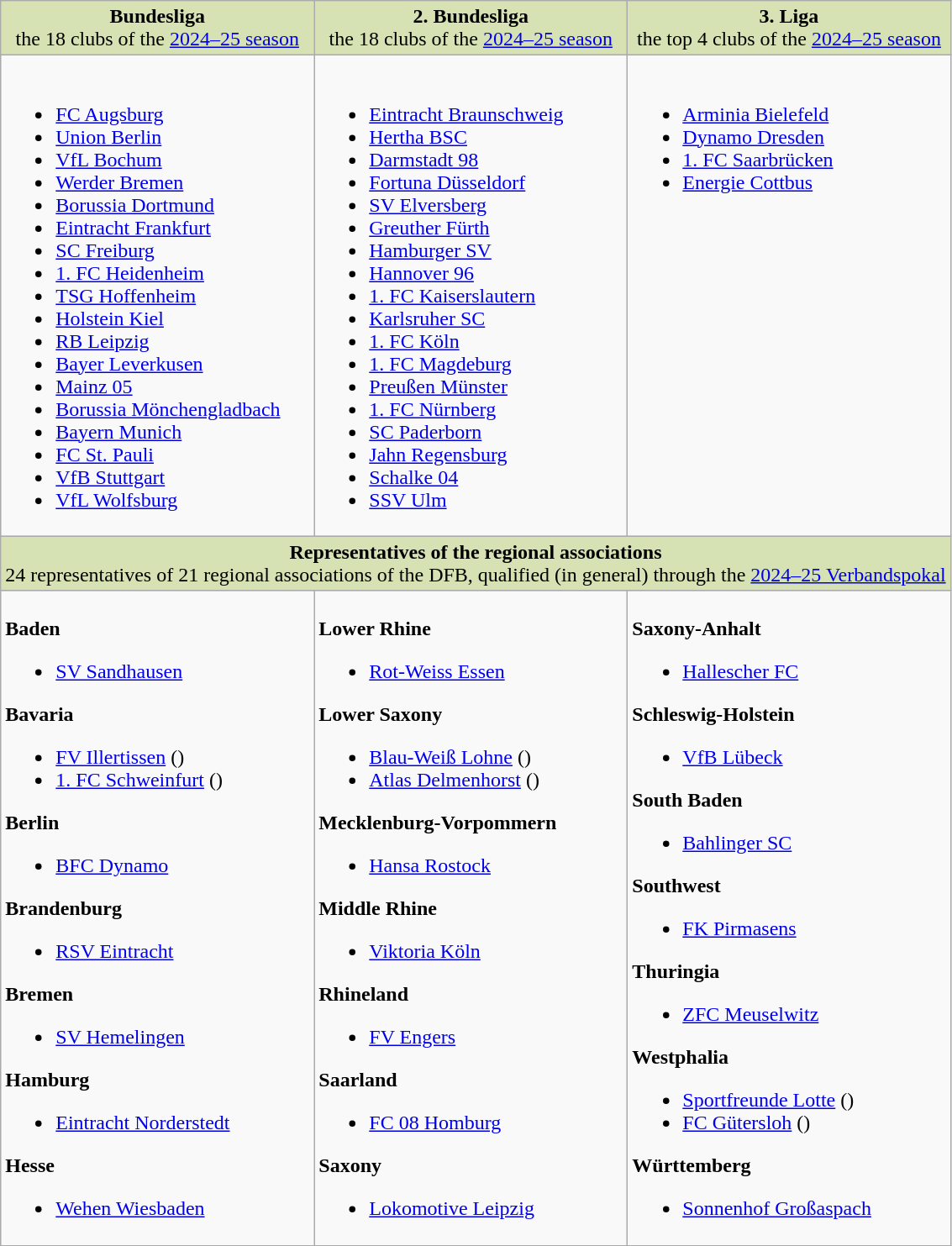<table class="wikitable">
<tr style="background:#D6E2B3; text-align:center; vertical-align:top;">
<td style="width:33%"><strong>Bundesliga</strong><br>the 18 clubs of the <a href='#'>2024–25 season</a></td>
<td style="width:33%"><strong>2. Bundesliga</strong><br>the 18 clubs of the <a href='#'>2024–25 season</a></td>
<td style="width:34%"><strong>3. Liga</strong><br>the top 4 clubs of the <a href='#'>2024–25 season</a></td>
</tr>
<tr style="vertical-align:top">
<td><br><ul><li><a href='#'>FC Augsburg</a></li><li><a href='#'>Union Berlin</a></li><li><a href='#'>VfL Bochum</a></li><li><a href='#'>Werder Bremen</a></li><li><a href='#'>Borussia Dortmund</a></li><li><a href='#'>Eintracht Frankfurt</a></li><li><a href='#'>SC Freiburg</a></li><li><a href='#'>1. FC Heidenheim</a></li><li><a href='#'>TSG Hoffenheim</a></li><li><a href='#'>Holstein Kiel</a></li><li><a href='#'>RB Leipzig</a></li><li><a href='#'>Bayer Leverkusen</a></li><li><a href='#'>Mainz 05</a></li><li><a href='#'>Borussia Mönchengladbach</a></li><li><a href='#'>Bayern Munich</a></li><li><a href='#'>FC St. Pauli</a></li><li><a href='#'>VfB Stuttgart</a></li><li><a href='#'>VfL Wolfsburg</a></li></ul></td>
<td><br><ul><li><a href='#'>Eintracht Braunschweig</a></li><li><a href='#'>Hertha BSC</a></li><li><a href='#'>Darmstadt 98</a></li><li><a href='#'>Fortuna Düsseldorf</a></li><li><a href='#'>SV Elversberg</a></li><li><a href='#'>Greuther Fürth</a></li><li><a href='#'>Hamburger SV</a></li><li><a href='#'>Hannover 96</a></li><li><a href='#'>1. FC Kaiserslautern</a></li><li><a href='#'>Karlsruher SC</a></li><li><a href='#'>1. FC Köln</a></li><li><a href='#'>1. FC Magdeburg</a></li><li><a href='#'>Preußen Münster</a></li><li><a href='#'>1. FC Nürnberg</a></li><li><a href='#'>SC Paderborn</a></li><li><a href='#'>Jahn Regensburg</a></li><li><a href='#'>Schalke 04</a></li><li><a href='#'>SSV Ulm</a></li></ul></td>
<td><br><ul><li><a href='#'>Arminia Bielefeld</a></li><li><a href='#'>Dynamo Dresden</a></li><li><a href='#'>1. FC Saarbrücken</a></li><li><a href='#'>Energie Cottbus</a></li></ul></td>
</tr>
<tr style="background:#D6E2B3; text-align:center;">
<td colspan="3"><strong>Representatives of the regional associations</strong><br>24 representatives of 21 regional associations of the DFB, qualified (in general) through the <a href='#'>2024–25 Verbandspokal</a></td>
</tr>
<tr style="vertical-align:top">
<td><br><strong>Baden</strong><ul><li><a href='#'>SV Sandhausen</a></li></ul><strong>Bavaria</strong><ul><li><a href='#'>FV Illertissen</a> ()</li><li><a href='#'>1. FC Schweinfurt</a> ()</li></ul><strong>Berlin</strong><ul><li><a href='#'>BFC Dynamo</a></li></ul><strong>Brandenburg</strong><ul><li><a href='#'>RSV Eintracht</a></li></ul><strong>Bremen</strong><ul><li><a href='#'>SV Hemelingen</a></li></ul><strong>Hamburg</strong><ul><li><a href='#'>Eintracht Norderstedt</a></li></ul><strong>Hesse</strong><ul><li><a href='#'>Wehen Wiesbaden</a></li></ul></td>
<td><br><strong>Lower Rhine</strong><ul><li><a href='#'>Rot-Weiss Essen</a></li></ul><strong>Lower Saxony</strong><ul><li><a href='#'>Blau-Weiß Lohne</a> ()</li><li><a href='#'>Atlas Delmenhorst</a> ()</li></ul><strong>Mecklenburg-Vorpommern</strong><ul><li><a href='#'>Hansa Rostock</a></li></ul><strong>Middle Rhine</strong><ul><li><a href='#'>Viktoria Köln</a></li></ul><strong>Rhineland</strong><ul><li><a href='#'>FV Engers</a></li></ul><strong>Saarland</strong><ul><li><a href='#'>FC 08 Homburg</a></li></ul><strong>Saxony</strong><ul><li><a href='#'>Lokomotive Leipzig</a></li></ul></td>
<td><br><strong>Saxony-Anhalt</strong><ul><li><a href='#'>Hallescher FC</a></li></ul><strong>Schleswig-Holstein</strong><ul><li><a href='#'>VfB Lübeck</a></li></ul><strong>South Baden</strong><ul><li><a href='#'>Bahlinger SC</a></li></ul><strong>Southwest</strong><ul><li><a href='#'>FK Pirmasens</a></li></ul><strong>Thuringia</strong><ul><li><a href='#'>ZFC Meuselwitz</a></li></ul><strong>Westphalia</strong><ul><li><a href='#'>Sportfreunde Lotte</a> ()</li><li><a href='#'>FC Gütersloh</a> ()</li></ul><strong>Württemberg</strong><ul><li><a href='#'>Sonnenhof Großaspach</a></li></ul></td>
</tr>
</table>
